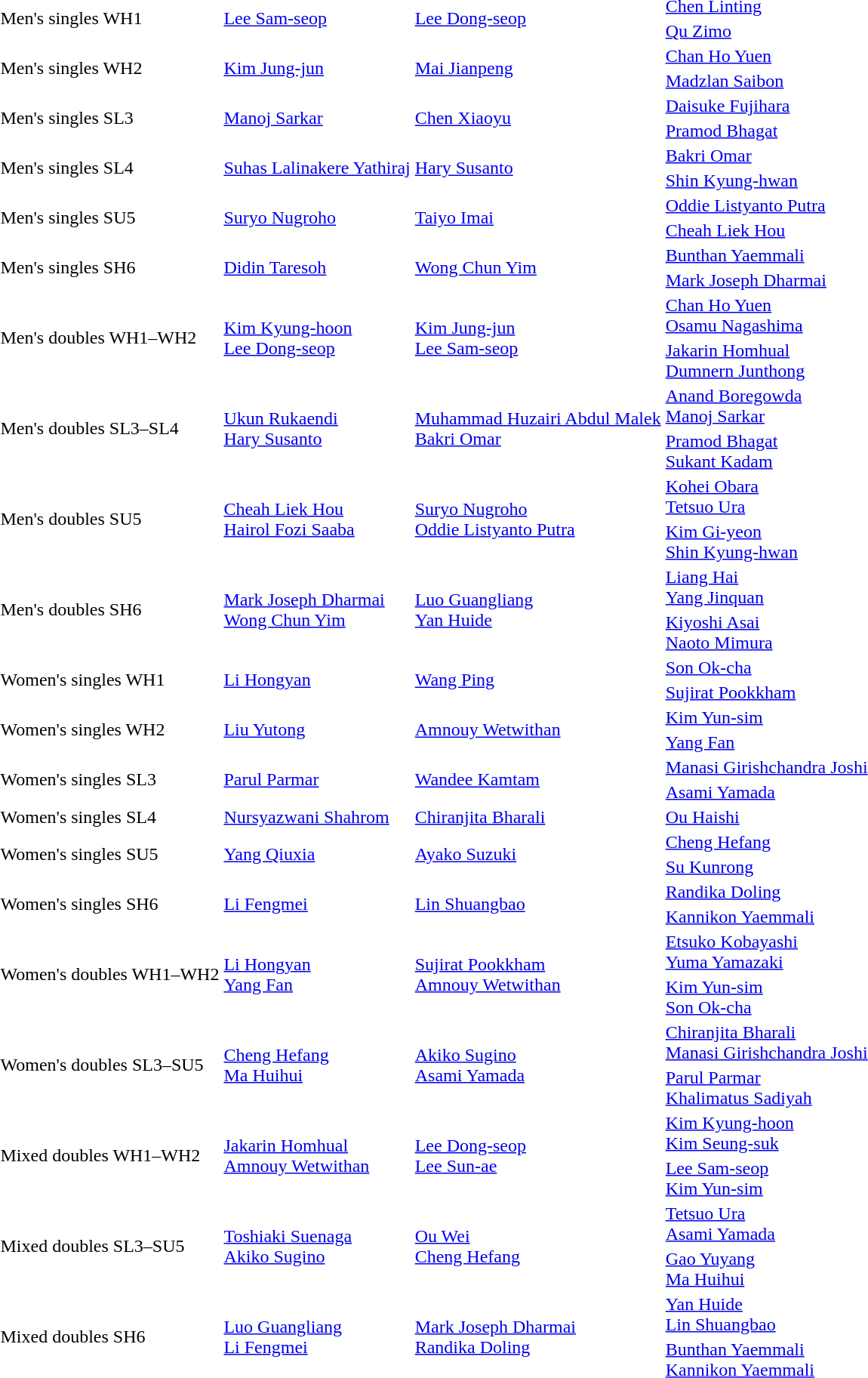<table>
<tr>
<td rowspan="2">Men's singles WH1</td>
<td rowspan="2"> <a href='#'>Lee Sam-seop</a></td>
<td rowspan="2"> <a href='#'>Lee Dong-seop</a></td>
<td> <a href='#'>Chen Linting</a></td>
</tr>
<tr>
<td> <a href='#'>Qu Zimo</a></td>
</tr>
<tr>
<td rowspan="2">Men's singles WH2</td>
<td rowspan="2"> <a href='#'>Kim Jung-jun</a></td>
<td rowspan="2"> <a href='#'>Mai Jianpeng</a></td>
<td> <a href='#'>Chan Ho Yuen</a></td>
</tr>
<tr>
<td> <a href='#'>Madzlan Saibon</a></td>
</tr>
<tr>
<td rowspan="2">Men's singles SL3</td>
<td rowspan="2"> <a href='#'>Manoj Sarkar</a></td>
<td rowspan="2"> <a href='#'>Chen Xiaoyu</a></td>
<td> <a href='#'>Daisuke Fujihara</a></td>
</tr>
<tr>
<td> <a href='#'>Pramod Bhagat</a></td>
</tr>
<tr>
<td rowspan="2">Men's singles SL4</td>
<td rowspan="2"> <a href='#'>Suhas Lalinakere Yathiraj</a></td>
<td rowspan="2"> <a href='#'>Hary Susanto</a></td>
<td> <a href='#'>Bakri Omar</a></td>
</tr>
<tr>
<td> <a href='#'>Shin Kyung-hwan</a></td>
</tr>
<tr>
<td rowspan="2">Men's singles SU5</td>
<td rowspan="2"> <a href='#'>Suryo Nugroho</a></td>
<td rowspan="2"> <a href='#'>Taiyo Imai</a></td>
<td> <a href='#'>Oddie Listyanto Putra</a></td>
</tr>
<tr>
<td> <a href='#'>Cheah Liek Hou</a></td>
</tr>
<tr>
<td rowspan="2">Men's singles SH6</td>
<td rowspan="2"> <a href='#'>Didin Taresoh</a></td>
<td rowspan="2"> <a href='#'>Wong Chun Yim</a></td>
<td> <a href='#'>Bunthan Yaemmali</a></td>
</tr>
<tr>
<td> <a href='#'>Mark Joseph Dharmai</a></td>
</tr>
<tr>
<td rowspan="2">Men's doubles WH1–WH2</td>
<td rowspan="2"> <a href='#'>Kim Kyung-hoon</a> <br> <a href='#'>Lee Dong-seop</a></td>
<td rowspan="2"> <a href='#'>Kim Jung-jun</a> <br> <a href='#'>Lee Sam-seop</a></td>
<td> <a href='#'>Chan Ho Yuen</a><br> <a href='#'>Osamu Nagashima</a></td>
</tr>
<tr>
<td> <a href='#'>Jakarin Homhual</a> <br> <a href='#'>Dumnern Junthong</a></td>
</tr>
<tr>
<td rowspan="2">Men's doubles SL3–SL4</td>
<td rowspan="2"> <a href='#'>Ukun Rukaendi</a> <br> <a href='#'>Hary Susanto</a></td>
<td rowspan="2"> <a href='#'>Muhammad Huzairi Abdul Malek</a> <br> <a href='#'>Bakri Omar</a></td>
<td> <a href='#'>Anand Boregowda</a> <br> <a href='#'>Manoj Sarkar</a></td>
</tr>
<tr>
<td> <a href='#'>Pramod Bhagat</a> <br> <a href='#'>Sukant Kadam</a></td>
</tr>
<tr>
<td rowspan="2">Men's doubles SU5</td>
<td rowspan="2"> <a href='#'>Cheah Liek Hou</a><br> <a href='#'>Hairol Fozi Saaba</a></td>
<td rowspan="2"> <a href='#'>Suryo Nugroho</a><br> <a href='#'>Oddie Listyanto Putra</a></td>
<td> <a href='#'>Kohei Obara</a><br> <a href='#'>Tetsuo Ura</a></td>
</tr>
<tr>
<td> <a href='#'>Kim Gi-yeon</a><br> <a href='#'>Shin Kyung-hwan</a></td>
</tr>
<tr>
<td rowspan="2">Men's doubles SH6</td>
<td rowspan="2"> <a href='#'>Mark Joseph Dharmai</a> <br> <a href='#'>Wong Chun Yim</a></td>
<td rowspan="2"> <a href='#'>Luo Guangliang</a> <br> <a href='#'>Yan Huide</a></td>
<td> <a href='#'>Liang Hai</a> <br> <a href='#'>Yang Jinquan</a></td>
</tr>
<tr>
<td> <a href='#'>Kiyoshi Asai</a> <br> <a href='#'>Naoto Mimura</a></td>
</tr>
<tr>
<td rowspan="2">Women's singles WH1</td>
<td rowspan="2"> <a href='#'>Li Hongyan</a></td>
<td rowspan="2"> <a href='#'>Wang Ping</a></td>
<td> <a href='#'>Son Ok-cha</a></td>
</tr>
<tr>
<td> <a href='#'>Sujirat Pookkham</a></td>
</tr>
<tr>
<td rowspan="2">Women's singles WH2</td>
<td rowspan="2"> <a href='#'>Liu Yutong</a></td>
<td rowspan="2"> <a href='#'>Amnouy Wetwithan</a></td>
<td> <a href='#'>Kim Yun-sim</a></td>
</tr>
<tr>
<td> <a href='#'>Yang Fan</a></td>
</tr>
<tr>
<td rowspan="2">Women's singles SL3</td>
<td rowspan="2"> <a href='#'>Parul Parmar</a></td>
<td rowspan="2"> <a href='#'>Wandee Kamtam</a></td>
<td> <a href='#'>Manasi Girishchandra Joshi</a></td>
</tr>
<tr>
<td> <a href='#'>Asami Yamada</a></td>
</tr>
<tr>
<td>Women's singles SL4</td>
<td> <a href='#'>Nursyazwani Shahrom</a></td>
<td> <a href='#'>Chiranjita Bharali</a></td>
<td> <a href='#'>Ou Haishi</a></td>
</tr>
<tr>
<td rowspan="2">Women's singles SU5</td>
<td rowspan="2"> <a href='#'>Yang Qiuxia</a></td>
<td rowspan="2"> <a href='#'>Ayako Suzuki</a></td>
<td> <a href='#'>Cheng Hefang</a></td>
</tr>
<tr>
<td> <a href='#'>Su Kunrong</a></td>
</tr>
<tr>
<td rowspan="2">Women's singles SH6</td>
<td rowspan="2"> <a href='#'>Li Fengmei</a></td>
<td rowspan="2"> <a href='#'>Lin Shuangbao</a></td>
<td> <a href='#'>Randika Doling</a></td>
</tr>
<tr>
<td> <a href='#'>Kannikon Yaemmali</a></td>
</tr>
<tr>
<td rowspan="2">Women's doubles WH1–WH2</td>
<td rowspan="2"> <a href='#'>Li Hongyan</a> <br> <a href='#'>Yang Fan</a></td>
<td rowspan="2"> <a href='#'>Sujirat Pookkham</a> <br> <a href='#'>Amnouy Wetwithan</a></td>
<td> <a href='#'>Etsuko Kobayashi</a> <br> <a href='#'>Yuma Yamazaki</a></td>
</tr>
<tr>
<td> <a href='#'>Kim Yun-sim</a> <br> <a href='#'>Son Ok-cha</a></td>
</tr>
<tr>
<td rowspan="2">Women's doubles SL3–SU5</td>
<td rowspan="2"> <a href='#'>Cheng Hefang</a><br> <a href='#'>Ma Huihui</a></td>
<td rowspan="2"> <a href='#'>Akiko Sugino</a><br> <a href='#'>Asami Yamada</a></td>
<td> <a href='#'>Chiranjita Bharali</a><br> <a href='#'>Manasi Girishchandra Joshi</a></td>
</tr>
<tr>
<td> <a href='#'>Parul Parmar</a><br> <a href='#'>Khalimatus Sadiyah</a></td>
</tr>
<tr>
<td rowspan="2">Mixed doubles WH1–WH2</td>
<td rowspan="2"> <a href='#'>Jakarin Homhual</a> <br> <a href='#'>Amnouy Wetwithan</a></td>
<td rowspan="2"> <a href='#'>Lee Dong-seop</a> <br> <a href='#'>Lee Sun-ae</a></td>
<td> <a href='#'>Kim Kyung-hoon</a><br> <a href='#'>Kim Seung-suk</a></td>
</tr>
<tr>
<td> <a href='#'>Lee Sam-seop</a><br> <a href='#'>Kim Yun-sim</a></td>
</tr>
<tr>
<td rowspan="2">Mixed doubles SL3–SU5</td>
<td rowspan="2"> <a href='#'>Toshiaki Suenaga</a> <br> <a href='#'>Akiko Sugino</a></td>
<td rowspan="2"> <a href='#'>Ou Wei</a> <br> <a href='#'>Cheng Hefang</a></td>
<td> <a href='#'>Tetsuo Ura</a><br> <a href='#'>Asami Yamada</a></td>
</tr>
<tr>
<td> <a href='#'>Gao Yuyang</a><br> <a href='#'>Ma Huihui</a></td>
</tr>
<tr>
<td rowspan="2">Mixed doubles SH6</td>
<td rowspan="2"> <a href='#'>Luo Guangliang</a> <br> <a href='#'>Li Fengmei</a></td>
<td rowspan="2"> <a href='#'>Mark Joseph Dharmai</a><br> <a href='#'>Randika Doling</a></td>
<td> <a href='#'>Yan Huide</a><br> <a href='#'>Lin Shuangbao</a></td>
</tr>
<tr>
<td> <a href='#'>Bunthan Yaemmali</a><br> <a href='#'>Kannikon Yaemmali</a></td>
</tr>
</table>
